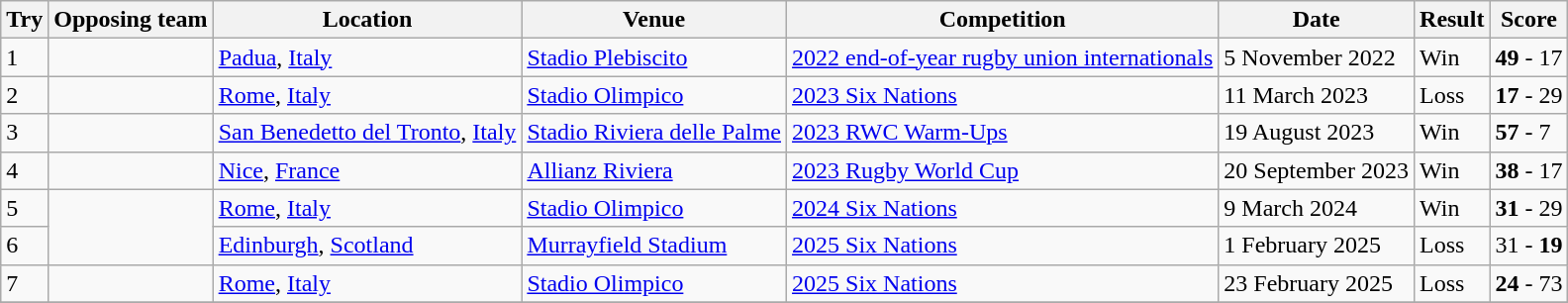<table class="wikitable" style="font-size:100%">
<tr>
<th>Try</th>
<th>Opposing team</th>
<th>Location</th>
<th>Venue</th>
<th>Competition</th>
<th>Date</th>
<th>Result</th>
<th>Score</th>
</tr>
<tr>
<td>1</td>
<td></td>
<td><a href='#'>Padua</a>, <a href='#'>Italy</a></td>
<td><a href='#'>Stadio Plebiscito</a></td>
<td><a href='#'>2022 end-of-year rugby union internationals</a></td>
<td>5 November 2022</td>
<td>Win</td>
<td><strong>49</strong> - 17</td>
</tr>
<tr>
<td>2</td>
<td></td>
<td><a href='#'>Rome</a>, <a href='#'>Italy</a></td>
<td><a href='#'>Stadio Olimpico</a></td>
<td><a href='#'>2023 Six Nations</a></td>
<td>11 March 2023</td>
<td>Loss</td>
<td><strong>17</strong> - 29</td>
</tr>
<tr>
<td>3</td>
<td></td>
<td><a href='#'>San Benedetto del Tronto</a>, <a href='#'>Italy</a></td>
<td><a href='#'>Stadio Riviera delle Palme</a></td>
<td><a href='#'> 2023 RWC Warm-Ups</a></td>
<td>19 August 2023</td>
<td>Win</td>
<td><strong>57</strong> - 7</td>
</tr>
<tr>
<td>4</td>
<td></td>
<td><a href='#'>Nice</a>, <a href='#'>France</a></td>
<td><a href='#'>Allianz Riviera</a></td>
<td><a href='#'>2023 Rugby World Cup</a></td>
<td>20 September 2023</td>
<td>Win</td>
<td><strong>38</strong> - 17</td>
</tr>
<tr>
<td>5</td>
<td rowspan="2"></td>
<td><a href='#'>Rome</a>, <a href='#'>Italy</a></td>
<td><a href='#'>Stadio Olimpico</a></td>
<td><a href='#'>2024 Six Nations</a></td>
<td>9 March 2024</td>
<td>Win</td>
<td><strong>31</strong> - 29</td>
</tr>
<tr>
<td>6</td>
<td><a href='#'>Edinburgh</a>, <a href='#'>Scotland</a></td>
<td><a href='#'>Murrayfield Stadium</a></td>
<td><a href='#'>2025 Six Nations</a></td>
<td>1 February 2025</td>
<td>Loss</td>
<td>31 - <strong>19</strong></td>
</tr>
<tr>
<td>7</td>
<td></td>
<td><a href='#'>Rome</a>, <a href='#'>Italy</a></td>
<td><a href='#'>Stadio Olimpico</a></td>
<td><a href='#'>2025 Six Nations</a></td>
<td>23 February 2025</td>
<td>Loss</td>
<td><strong>24</strong> - 73</td>
</tr>
<tr>
</tr>
</table>
